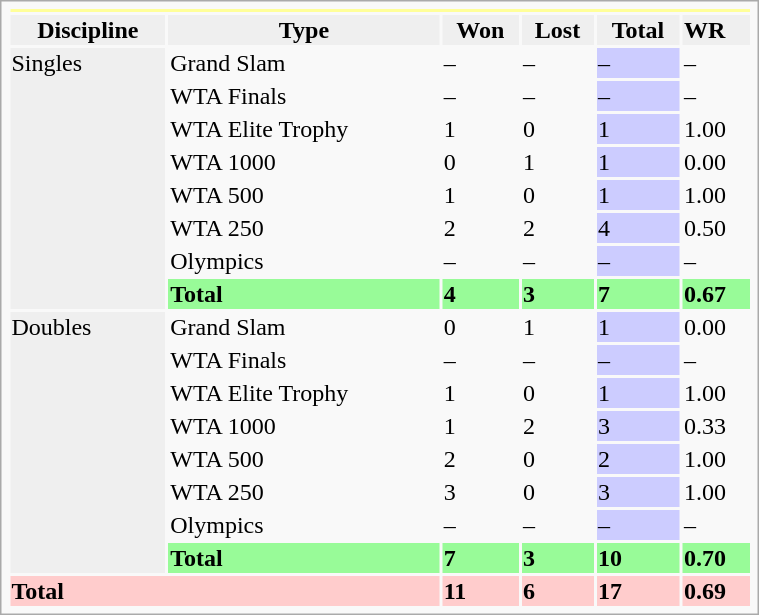<table class="infobox vcard vevent nowrap" width=40%>
<tr bgcolor=ffff99>
<th colspan=6></th>
</tr>
<tr style=background:#efefef;font-weight:bold>
<th>Discipline</th>
<th>Type</th>
<th>Won</th>
<th>Lost</th>
<th>Total</th>
<td>WR</td>
</tr>
<tr>
<td rowspan="8" bgcolor=efefef>Singles</td>
<td>Grand Slam</td>
<td>–</td>
<td>–</td>
<td bgcolor="CCCCFF">–</td>
<td>–</td>
</tr>
<tr>
<td>WTA Finals</td>
<td>–</td>
<td>–</td>
<td bgcolor=CCCCFF>–</td>
<td>–</td>
</tr>
<tr>
<td>WTA Elite Trophy</td>
<td>1</td>
<td>0</td>
<td bgcolor=CCCCFF>1</td>
<td>1.00</td>
</tr>
<tr>
<td>WTA 1000</td>
<td>0</td>
<td>1</td>
<td bgcolor="CCCCFF">1</td>
<td>0.00</td>
</tr>
<tr>
<td>WTA 500</td>
<td>1</td>
<td>0</td>
<td bgcolor="CCCCFF">1</td>
<td>1.00</td>
</tr>
<tr>
<td>WTA 250</td>
<td>2</td>
<td>2</td>
<td bgcolor=CCCCFF>4</td>
<td>0.50</td>
</tr>
<tr>
<td>Olympics</td>
<td>–</td>
<td>–</td>
<td bgcolor="CCCCFF">–</td>
<td>–</td>
</tr>
<tr style="font-weight:bold;background:#98FB98;">
<td>Total</td>
<td>4</td>
<td>3</td>
<td>7</td>
<td>0.67</td>
</tr>
<tr>
<td rowspan="8" bgcolor=efefef>Doubles</td>
<td>Grand Slam</td>
<td>0</td>
<td>1</td>
<td bgcolor="CCCCFF">1</td>
<td>0.00</td>
</tr>
<tr>
<td>WTA Finals</td>
<td>–</td>
<td>–</td>
<td bgcolor=CCCCFF>–</td>
<td>–</td>
</tr>
<tr>
<td>WTA Elite Trophy</td>
<td>1</td>
<td>0</td>
<td bgcolor=CCCCFF>1</td>
<td>1.00</td>
</tr>
<tr>
<td>WTA 1000</td>
<td>1</td>
<td>2</td>
<td bgcolor="CCCCFF">3</td>
<td>0.33</td>
</tr>
<tr>
<td>WTA 500</td>
<td>2</td>
<td>0</td>
<td bgcolor="CCCCFF">2</td>
<td>1.00</td>
</tr>
<tr>
<td>WTA 250</td>
<td>3</td>
<td>0</td>
<td bgcolor=CCCCFF>3</td>
<td>1.00</td>
</tr>
<tr>
<td>Olympics</td>
<td>–</td>
<td>–</td>
<td bgcolor="CCCCFF">–</td>
<td>–</td>
</tr>
<tr style="font-weight:bold;background:#98FB98;">
<td>Total</td>
<td>7</td>
<td>3</td>
<td>10</td>
<td>0.70</td>
</tr>
<tr style="font-weight:bold;background:#FCC;">
<td colspan="2">Total</td>
<td>11</td>
<td>6</td>
<td>17</td>
<td>0.69</td>
</tr>
</table>
